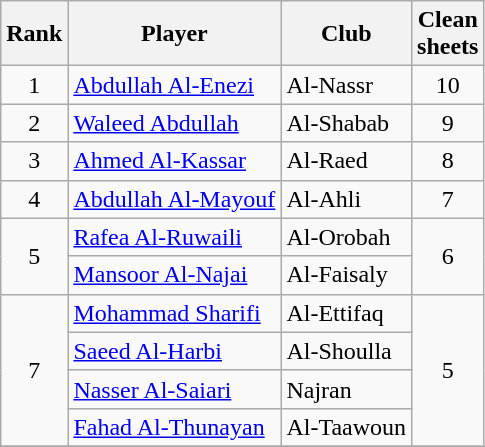<table class="wikitable" style="text-align:center">
<tr>
<th>Rank</th>
<th>Player</th>
<th>Club</th>
<th>Clean<br>sheets</th>
</tr>
<tr>
<td>1</td>
<td align="left"> <a href='#'>Abdullah Al-Enezi</a></td>
<td align="left">Al-Nassr</td>
<td>10</td>
</tr>
<tr>
<td>2</td>
<td align="left"> <a href='#'>Waleed Abdullah</a></td>
<td align="left">Al-Shabab</td>
<td>9</td>
</tr>
<tr>
<td>3</td>
<td align="left"> <a href='#'>Ahmed Al-Kassar</a></td>
<td align="left">Al-Raed</td>
<td>8</td>
</tr>
<tr>
<td>4</td>
<td align="left"> <a href='#'>Abdullah Al-Mayouf</a></td>
<td align="left">Al-Ahli</td>
<td>7</td>
</tr>
<tr>
<td rowspan=2>5</td>
<td align="left"> <a href='#'>Rafea Al-Ruwaili</a></td>
<td align="left">Al-Orobah</td>
<td rowspan=2>6</td>
</tr>
<tr>
<td align="left"> <a href='#'>Mansoor Al-Najai</a></td>
<td align="left">Al-Faisaly</td>
</tr>
<tr>
<td rowspan=4>7</td>
<td align="left"> <a href='#'>Mohammad Sharifi</a></td>
<td align="left">Al-Ettifaq</td>
<td rowspan=4>5</td>
</tr>
<tr>
<td align="left"> <a href='#'>Saeed Al-Harbi</a></td>
<td align="left">Al-Shoulla</td>
</tr>
<tr>
<td align="left"> <a href='#'>Nasser Al-Saiari</a></td>
<td align="left">Najran</td>
</tr>
<tr>
<td align="left"> <a href='#'>Fahad Al-Thunayan</a></td>
<td align="left">Al-Taawoun</td>
</tr>
<tr>
</tr>
</table>
